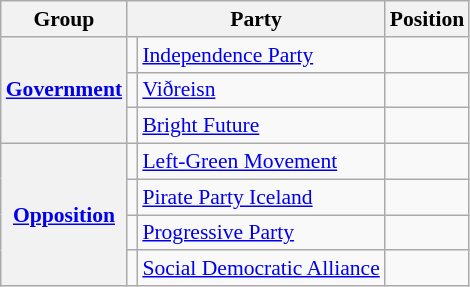<table class="wikitable" style="font-size: 90%;">
<tr>
<th>Group</th>
<th colspan="2">Party</th>
<th>Position</th>
</tr>
<tr>
<th rowspan="3" style="vertical-align: center;"><a href='#'>Government</a></th>
<td></td>
<td><a href='#'>Independence Party</a></td>
<td></td>
</tr>
<tr>
<td></td>
<td><a href='#'>Viðreisn</a></td>
<td></td>
</tr>
<tr>
<td></td>
<td><a href='#'>Bright Future</a></td>
<td></td>
</tr>
<tr>
<th rowspan="4" style="vertical-align: center;"><a href='#'>Opposition</a></th>
<td></td>
<td><a href='#'>Left-Green Movement</a></td>
<td></td>
</tr>
<tr>
<td></td>
<td><a href='#'>Pirate Party Iceland</a></td>
<td></td>
</tr>
<tr>
<td></td>
<td><a href='#'>Progressive Party</a></td>
<td></td>
</tr>
<tr>
<td></td>
<td><a href='#'>Social Democratic Alliance</a></td>
<td></td>
</tr>
</table>
